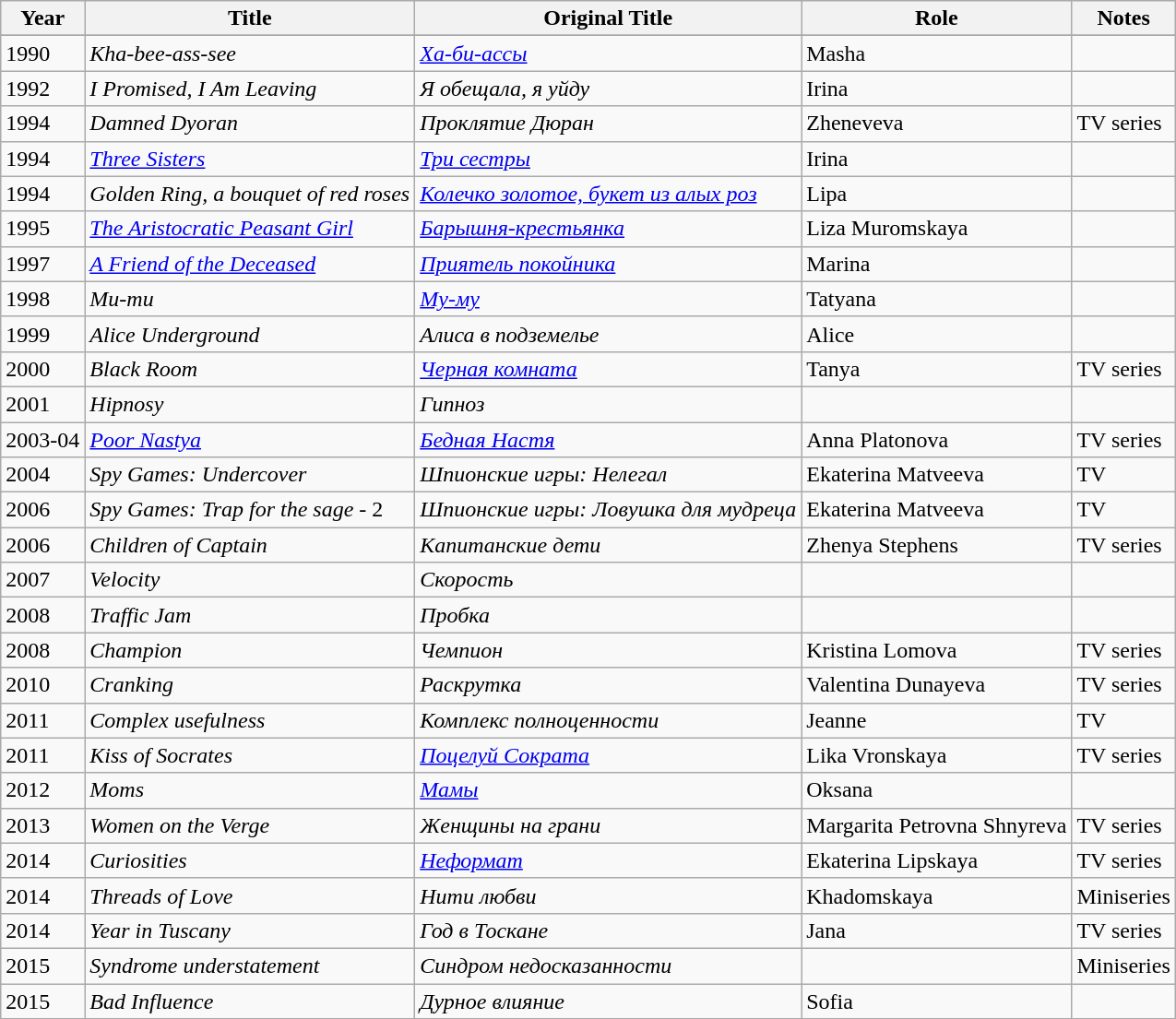<table class="wikitable">
<tr>
<th>Year</th>
<th>Title</th>
<th>Original Title</th>
<th>Role</th>
<th>Notes</th>
</tr>
<tr>
</tr>
<tr>
<td>1990</td>
<td><em>Kha-bee-ass-see</em></td>
<td><em><a href='#'>Ха-би-ассы</a></em></td>
<td>Masha</td>
<td></td>
</tr>
<tr>
<td>1992</td>
<td><em>I Promised, I Am Leaving</em></td>
<td><em>Я обещала, я уйду</em></td>
<td>Irina</td>
<td></td>
</tr>
<tr>
<td>1994</td>
<td><em>Damned Dyoran</em></td>
<td><em>Проклятие Дюран</em></td>
<td>Zheneveva</td>
<td>TV series</td>
</tr>
<tr>
<td>1994</td>
<td><em><a href='#'>Three Sisters</a></em></td>
<td><em><a href='#'>Три сестры</a></em></td>
<td>Irina</td>
<td></td>
</tr>
<tr>
<td>1994</td>
<td><em>Golden Ring, a bouquet of red roses</em></td>
<td><em><a href='#'>Колечко золотое, букет из алых роз</a></em></td>
<td>Lipa</td>
<td></td>
</tr>
<tr>
<td>1995</td>
<td><em><a href='#'>The Aristocratic Peasant Girl</a></em></td>
<td><em><a href='#'>Барышня-крестьянка</a></em></td>
<td>Liza Muromskaya</td>
<td></td>
</tr>
<tr>
<td>1997</td>
<td><em><a href='#'>A Friend of the Deceased</a></em></td>
<td><em><a href='#'>Приятель покойника</a></em></td>
<td>Marina</td>
<td></td>
</tr>
<tr>
<td>1998</td>
<td><em>Mu-mu</em></td>
<td><em><a href='#'>Му-му</a></em></td>
<td>Tatyana</td>
<td></td>
</tr>
<tr>
<td>1999</td>
<td><em>Alice Underground</em></td>
<td><em>Алиса в подземелье</em></td>
<td>Alice</td>
<td></td>
</tr>
<tr>
<td>2000</td>
<td><em>Black Room</em></td>
<td><em><a href='#'>Черная комната</a></em></td>
<td>Tanya</td>
<td>TV series</td>
</tr>
<tr>
<td>2001</td>
<td><em>Hipnosy</em></td>
<td><em>Гипноз</em></td>
<td></td>
<td></td>
</tr>
<tr>
<td>2003-04</td>
<td><em><a href='#'>Poor Nastya</a></em></td>
<td><em><a href='#'>Бедная Настя</a></em></td>
<td>Anna Platonova</td>
<td>TV series</td>
</tr>
<tr>
<td>2004</td>
<td><em>Spy Games: Undercover</em></td>
<td><em>Шпионские игры: Нелегал</em></td>
<td>Ekaterina Matveeva</td>
<td>TV</td>
</tr>
<tr>
<td>2006</td>
<td><em>Spy Games: Trap for the sage</em> - 2</td>
<td><em>Шпионские игры: Ловушка для мудреца</em></td>
<td>Ekaterina Matveeva</td>
<td>TV</td>
</tr>
<tr>
<td>2006</td>
<td><em>Children of Captain</em></td>
<td><em>Капитанские дети</em></td>
<td>Zhenya Stephens</td>
<td>TV series</td>
</tr>
<tr>
<td>2007</td>
<td><em>Velocity</em></td>
<td><em>Скорость</em></td>
<td></td>
<td></td>
</tr>
<tr>
<td>2008</td>
<td><em>Traffic Jam</em></td>
<td><em>Пробка</em></td>
<td></td>
<td></td>
</tr>
<tr>
<td>2008</td>
<td><em>Champion</em></td>
<td><em>Чемпион</em></td>
<td>Kristina Lomova</td>
<td>TV series</td>
</tr>
<tr>
<td>2010</td>
<td><em>Cranking</em></td>
<td><em>Раскрутка</em></td>
<td>Valentina Dunayeva</td>
<td>TV series</td>
</tr>
<tr>
<td>2011</td>
<td><em>Complex usefulness</em></td>
<td><em>Комплекс полноценности</em></td>
<td>Jeanne</td>
<td>TV</td>
</tr>
<tr>
<td>2011</td>
<td><em>Kiss of Socrates</em></td>
<td><em><a href='#'>Поцелуй Сократа</a></em></td>
<td>Lika Vronskaya</td>
<td>TV series</td>
</tr>
<tr>
<td>2012</td>
<td><em>Moms</em></td>
<td><em><a href='#'>Мамы</a></em></td>
<td>Oksana</td>
<td></td>
</tr>
<tr>
<td>2013</td>
<td><em>Women on the Verge</em></td>
<td><em>Женщины на грани</em></td>
<td>Margarita Petrovna Shnyreva</td>
<td>TV series</td>
</tr>
<tr>
<td>2014</td>
<td><em>Curiosities</em></td>
<td><em><a href='#'>Неформат</a></em></td>
<td>Ekaterina Lipskaya</td>
<td>TV series</td>
</tr>
<tr>
<td>2014</td>
<td><em>Threads of Love</em></td>
<td><em>Нити любви</em></td>
<td>Khadomskaya</td>
<td>Miniseries</td>
</tr>
<tr>
<td>2014</td>
<td><em>Year in Tuscany</em></td>
<td><em>Год в Тоскане</em></td>
<td>Jana</td>
<td>TV series</td>
</tr>
<tr>
<td>2015</td>
<td><em>Syndrome understatement</em></td>
<td><em>Синдром недосказанности</em></td>
<td></td>
<td>Miniseries</td>
</tr>
<tr>
<td>2015</td>
<td><em>Bad Influence</em></td>
<td><em>Дурное влияние</em></td>
<td>Sofia</td>
<td></td>
</tr>
</table>
